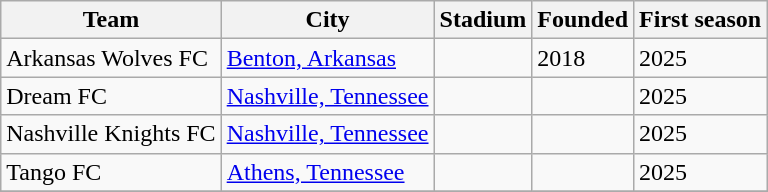<table class="wikitable sortable">
<tr>
<th scope="col">Team</th>
<th scope="col">City</th>
<th scope="col">Stadium</th>
<th scope="col">Founded</th>
<th scope="col">First season</th>
</tr>
<tr>
<td>Arkansas Wolves FC</td>
<td><a href='#'>Benton, Arkansas</a></td>
<td></td>
<td>2018</td>
<td>2025</td>
</tr>
<tr>
<td>Dream FC</td>
<td><a href='#'>Nashville, Tennessee</a></td>
<td></td>
<td></td>
<td>2025</td>
</tr>
<tr>
<td>Nashville Knights FC</td>
<td><a href='#'>Nashville, Tennessee</a></td>
<td></td>
<td></td>
<td>2025</td>
</tr>
<tr>
<td>Tango FC</td>
<td><a href='#'>Athens, Tennessee</a></td>
<td></td>
<td></td>
<td>2025</td>
</tr>
<tr>
</tr>
</table>
